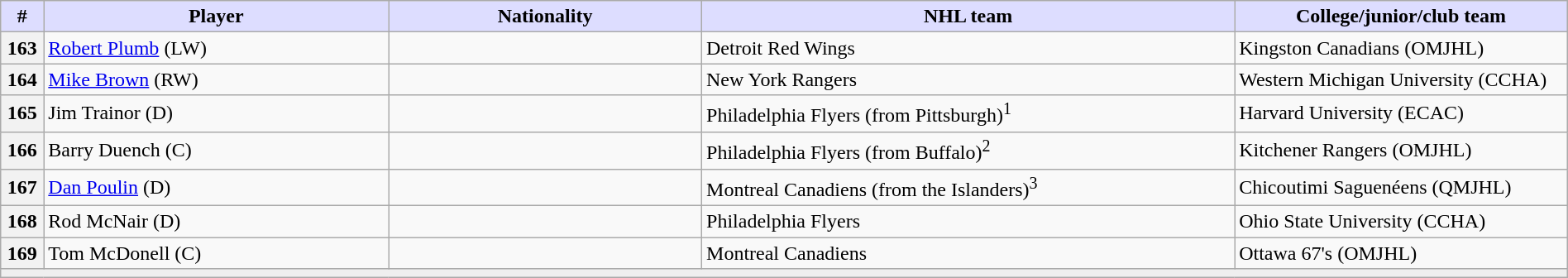<table class="wikitable" style="width: 100%">
<tr>
<th style="background:#ddf; width:2.75%;">#</th>
<th style="background:#ddf; width:22.0%;">Player</th>
<th style="background:#ddf; width:20.0%;">Nationality</th>
<th style="background:#ddf; width:34.0%;">NHL team</th>
<th style="background:#ddf; width:100.0%;">College/junior/club team</th>
</tr>
<tr>
<th>163</th>
<td><a href='#'>Robert Plumb</a> (LW)</td>
<td></td>
<td>Detroit Red Wings</td>
<td>Kingston Canadians (OMJHL)</td>
</tr>
<tr>
<th>164</th>
<td><a href='#'>Mike Brown</a> (RW)</td>
<td></td>
<td>New York Rangers</td>
<td>Western Michigan University (CCHA)</td>
</tr>
<tr>
<th>165</th>
<td>Jim Trainor (D)</td>
<td></td>
<td>Philadelphia Flyers (from Pittsburgh)<sup>1</sup></td>
<td>Harvard University (ECAC)</td>
</tr>
<tr>
<th>166</th>
<td>Barry Duench (C)</td>
<td></td>
<td>Philadelphia Flyers (from Buffalo)<sup>2</sup></td>
<td>Kitchener Rangers (OMJHL)</td>
</tr>
<tr>
<th>167</th>
<td><a href='#'>Dan Poulin</a> (D)</td>
<td></td>
<td>Montreal Canadiens (from the Islanders)<sup>3</sup></td>
<td>Chicoutimi Saguenéens (QMJHL)</td>
</tr>
<tr>
<th>168</th>
<td>Rod McNair (D)</td>
<td></td>
<td>Philadelphia Flyers</td>
<td>Ohio State University (CCHA)</td>
</tr>
<tr>
<th>169</th>
<td>Tom McDonell (C)</td>
<td></td>
<td>Montreal Canadiens</td>
<td>Ottawa 67's (OMJHL)</td>
</tr>
<tr>
<td align=center colspan="6" bgcolor="#efefef"></td>
</tr>
</table>
